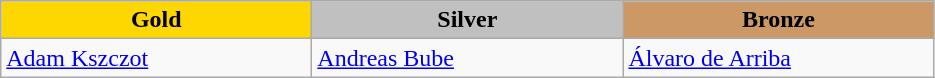<table class="wikitable" style="text-align:left">
<tr align="center">
<td width=200 bgcolor=gold><strong>Gold</strong></td>
<td width=200 bgcolor=silver><strong>Silver</strong></td>
<td width=200 bgcolor=CC9966><strong>Bronze</strong></td>
</tr>
<tr>
<td><a href='#'>Adam Kszczot</a><br><em></em></td>
<td><a href='#'>Andreas Bube</a><br><em></em></td>
<td><a href='#'>Álvaro de Arriba</a><br><em></em></td>
</tr>
</table>
